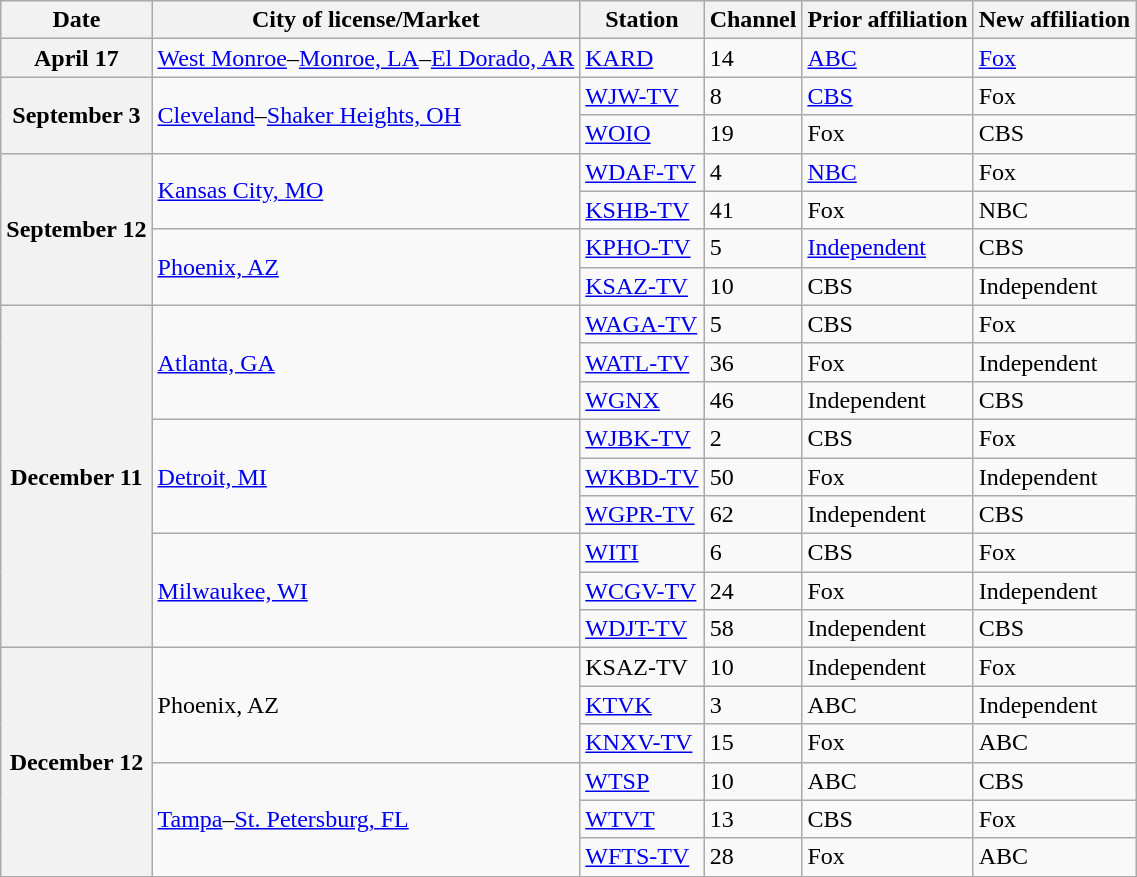<table class="wikitable">
<tr>
<th>Date</th>
<th>City of license/Market</th>
<th>Station</th>
<th>Channel</th>
<th>Prior affiliation</th>
<th>New affiliation</th>
</tr>
<tr>
<th>April 17</th>
<td><a href='#'>West Monroe</a>–<a href='#'>Monroe, LA</a>–<a href='#'>El Dorado, AR</a></td>
<td><a href='#'>KARD</a></td>
<td>14</td>
<td><a href='#'>ABC</a></td>
<td><a href='#'>Fox</a></td>
</tr>
<tr>
<th rowspan="2">September 3</th>
<td rowspan="2"><a href='#'>Cleveland</a>–<a href='#'>Shaker Heights, OH</a></td>
<td><a href='#'>WJW-TV</a></td>
<td>8</td>
<td><a href='#'>CBS</a></td>
<td>Fox</td>
</tr>
<tr>
<td><a href='#'>WOIO</a></td>
<td>19</td>
<td>Fox</td>
<td>CBS</td>
</tr>
<tr>
<th rowspan="4">September 12</th>
<td rowspan="2"><a href='#'>Kansas City, MO</a></td>
<td><a href='#'>WDAF-TV</a></td>
<td>4</td>
<td><a href='#'>NBC</a></td>
<td>Fox</td>
</tr>
<tr>
<td><a href='#'>KSHB-TV</a></td>
<td>41</td>
<td>Fox</td>
<td>NBC</td>
</tr>
<tr>
<td rowspan="2"><a href='#'>Phoenix, AZ</a></td>
<td><a href='#'>KPHO-TV</a></td>
<td>5</td>
<td><a href='#'>Independent</a></td>
<td>CBS</td>
</tr>
<tr>
<td><a href='#'>KSAZ-TV</a></td>
<td>10</td>
<td>CBS</td>
<td>Independent</td>
</tr>
<tr>
<th rowspan="9">December 11</th>
<td rowspan="3"><a href='#'>Atlanta, GA</a></td>
<td><a href='#'>WAGA-TV</a></td>
<td>5</td>
<td>CBS</td>
<td>Fox</td>
</tr>
<tr>
<td><a href='#'>WATL-TV</a></td>
<td>36</td>
<td>Fox</td>
<td>Independent</td>
</tr>
<tr>
<td><a href='#'>WGNX</a></td>
<td>46</td>
<td>Independent</td>
<td>CBS</td>
</tr>
<tr>
<td rowspan="3"><a href='#'>Detroit, MI</a></td>
<td><a href='#'>WJBK-TV</a></td>
<td>2</td>
<td>CBS</td>
<td>Fox</td>
</tr>
<tr>
<td><a href='#'>WKBD-TV</a></td>
<td>50</td>
<td>Fox</td>
<td>Independent</td>
</tr>
<tr>
<td><a href='#'>WGPR-TV</a></td>
<td>62</td>
<td>Independent</td>
<td>CBS</td>
</tr>
<tr>
<td rowspan="3"><a href='#'>Milwaukee, WI</a></td>
<td><a href='#'>WITI</a></td>
<td>6</td>
<td>CBS</td>
<td>Fox</td>
</tr>
<tr>
<td><a href='#'>WCGV-TV</a></td>
<td>24</td>
<td>Fox</td>
<td>Independent</td>
</tr>
<tr>
<td><a href='#'>WDJT-TV</a></td>
<td>58</td>
<td>Independent</td>
<td>CBS</td>
</tr>
<tr>
<th rowspan="6">December 12</th>
<td rowspan="3">Phoenix, AZ</td>
<td>KSAZ-TV</td>
<td>10</td>
<td>Independent</td>
<td>Fox</td>
</tr>
<tr>
<td><a href='#'>KTVK</a></td>
<td>3</td>
<td>ABC</td>
<td>Independent</td>
</tr>
<tr>
<td><a href='#'>KNXV-TV</a></td>
<td>15</td>
<td>Fox</td>
<td>ABC</td>
</tr>
<tr>
<td rowspan="3"><a href='#'>Tampa</a>–<a href='#'>St. Petersburg, FL</a></td>
<td><a href='#'>WTSP</a></td>
<td>10</td>
<td>ABC</td>
<td>CBS</td>
</tr>
<tr>
<td><a href='#'>WTVT</a></td>
<td>13</td>
<td>CBS</td>
<td>Fox</td>
</tr>
<tr>
<td><a href='#'>WFTS-TV</a></td>
<td>28</td>
<td>Fox</td>
<td>ABC</td>
</tr>
</table>
